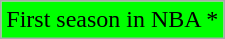<table class="wikitable">
<tr>
<td style="background-color:#00FF00;">First season in NBA *</td>
</tr>
</table>
